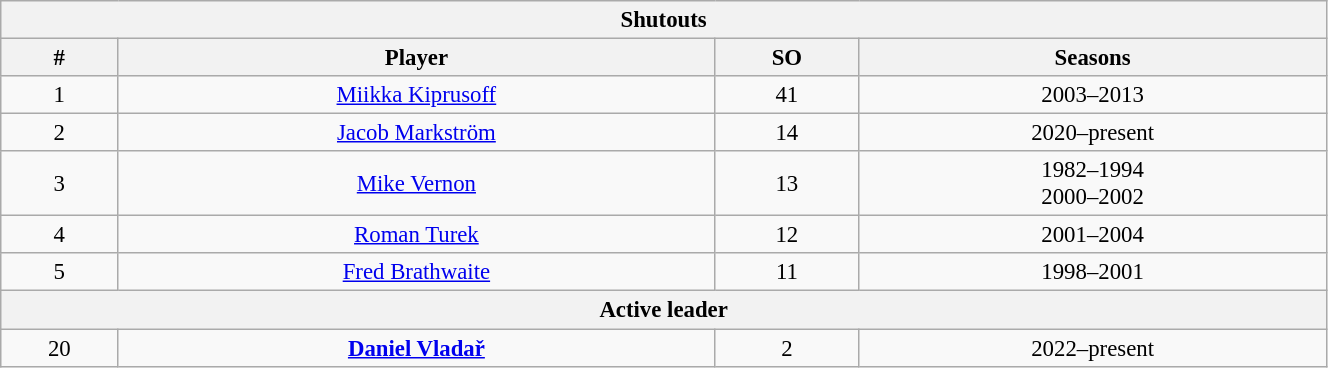<table class="wikitable" style="text-align: center; font-size: 95%" width="70%">
<tr>
<th colspan="4">Shutouts</th>
</tr>
<tr>
<th>#</th>
<th>Player</th>
<th>SO</th>
<th>Seasons</th>
</tr>
<tr>
<td>1</td>
<td><a href='#'>Miikka Kiprusoff</a></td>
<td>41</td>
<td>2003–2013</td>
</tr>
<tr>
<td>2</td>
<td><a href='#'>Jacob Markström</a></td>
<td>14</td>
<td>2020–present</td>
</tr>
<tr>
<td>3</td>
<td><a href='#'>Mike Vernon</a></td>
<td>13</td>
<td>1982–1994<br>2000–2002</td>
</tr>
<tr>
<td>4</td>
<td><a href='#'>Roman Turek</a></td>
<td>12</td>
<td>2001–2004</td>
</tr>
<tr>
<td>5</td>
<td><a href='#'>Fred Brathwaite</a></td>
<td>11</td>
<td>1998–2001</td>
</tr>
<tr>
<th colspan="4">Active leader</th>
</tr>
<tr>
<td>20</td>
<td><strong><a href='#'>Daniel Vladař</a></strong></td>
<td>2</td>
<td>2022–present</td>
</tr>
</table>
